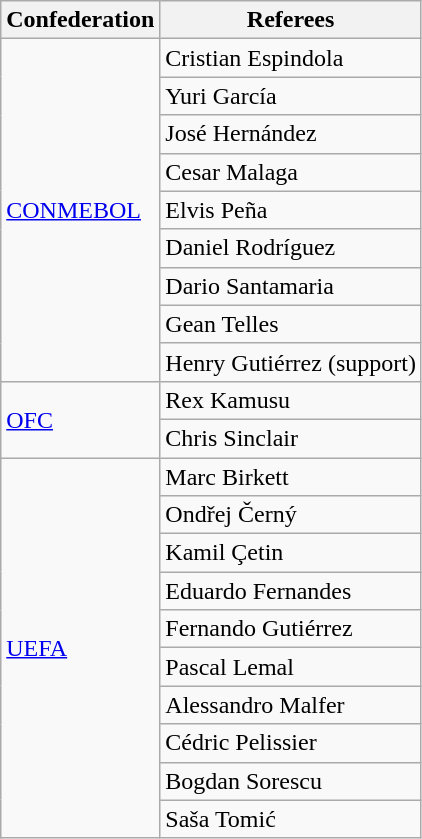<table class="wikitable">
<tr>
<th>Confederation</th>
<th>Referees</th>
</tr>
<tr>
<td rowspan="9"><a href='#'>CONMEBOL</a></td>
<td> Cristian Espindola</td>
</tr>
<tr>
<td> Yuri García</td>
</tr>
<tr>
<td> José Hernández</td>
</tr>
<tr>
<td> Cesar Malaga</td>
</tr>
<tr>
<td> Elvis Peña</td>
</tr>
<tr>
<td> Daniel Rodríguez</td>
</tr>
<tr>
<td> Dario Santamaria</td>
</tr>
<tr>
<td> Gean Telles</td>
</tr>
<tr>
<td> Henry Gutiérrez (support)</td>
</tr>
<tr>
<td rowspan="2"><a href='#'>OFC</a></td>
<td> Rex Kamusu</td>
</tr>
<tr>
<td> Chris Sinclair</td>
</tr>
<tr>
<td rowspan="10"><a href='#'>UEFA</a></td>
<td> Marc Birkett</td>
</tr>
<tr>
<td> Ondřej Černý</td>
</tr>
<tr>
<td> Kamil Çetin</td>
</tr>
<tr>
<td> Eduardo Fernandes</td>
</tr>
<tr>
<td> Fernando Gutiérrez</td>
</tr>
<tr>
<td> Pascal Lemal</td>
</tr>
<tr>
<td> Alessandro Malfer</td>
</tr>
<tr>
<td> Cédric Pelissier</td>
</tr>
<tr>
<td> Bogdan Sorescu</td>
</tr>
<tr>
<td> Saša Tomić</td>
</tr>
</table>
